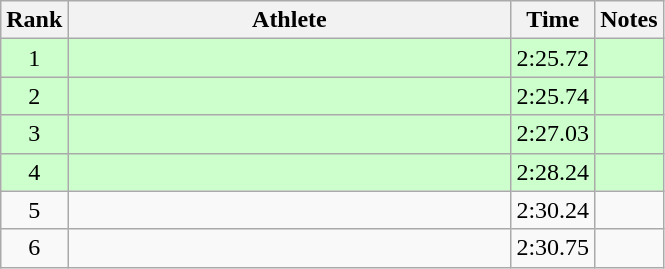<table class="wikitable" style="text-align:center">
<tr>
<th>Rank</th>
<th Style="width:18em">Athlete</th>
<th>Time</th>
<th>Notes</th>
</tr>
<tr style="background:#cfc">
<td>1</td>
<td style="text-align:left"></td>
<td>2:25.72</td>
<td></td>
</tr>
<tr style="background:#cfc">
<td>2</td>
<td style="text-align:left"></td>
<td>2:25.74</td>
<td></td>
</tr>
<tr style="background:#cfc">
<td>3</td>
<td style="text-align:left"></td>
<td>2:27.03</td>
<td></td>
</tr>
<tr style="background:#cfc">
<td>4</td>
<td style="text-align:left"></td>
<td>2:28.24</td>
<td></td>
</tr>
<tr>
<td>5</td>
<td style="text-align:left"></td>
<td>2:30.24</td>
<td></td>
</tr>
<tr>
<td>6</td>
<td style="text-align:left"></td>
<td>2:30.75</td>
<td></td>
</tr>
</table>
